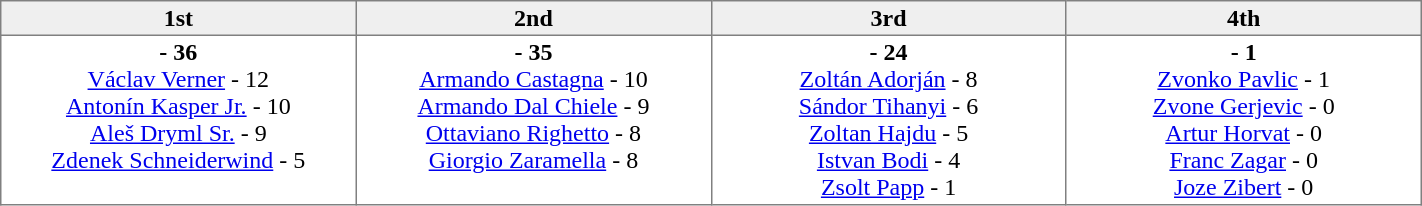<table border=1 cellpadding=2 cellspacing=0 width=75% style="border-collapse:collapse">
<tr align=center style="background:#efefef;">
<th width=20% >1st</th>
<th width=20% >2nd</th>
<th width=20% >3rd</th>
<th width=20%>4th</th>
</tr>
<tr align=center>
<td valign=top ><strong> - 36</strong><br><a href='#'>Václav Verner</a> - 12 <br><a href='#'>Antonín Kasper Jr.</a> - 10 <br><a href='#'>Aleš Dryml Sr.</a> - 9 <br><a href='#'>Zdenek Schneiderwind</a> - 5</td>
<td valign=top ><strong> - 35</strong><br><a href='#'>Armando Castagna</a> - 10 <br><a href='#'>Armando Dal Chiele</a> - 9 <br><a href='#'>Ottaviano Righetto</a> - 8 <br><a href='#'>Giorgio Zaramella</a> - 8</td>
<td valign=top ><strong> - 24</strong><br><a href='#'>Zoltán Adorján</a> - 8 <br><a href='#'>Sándor Tihanyi</a> - 6 <br><a href='#'>Zoltan Hajdu</a> - 5 <br><a href='#'>Istvan Bodi</a> - 4 <br><a href='#'>Zsolt Papp</a> - 1</td>
<td valign=top><strong> - 1</strong><br><a href='#'>Zvonko Pavlic</a> - 1 <br><a href='#'>Zvone Gerjevic</a> - 0 <br><a href='#'>Artur Horvat</a> - 0 <br><a href='#'>Franc Zagar</a> - 0 <br><a href='#'>Joze Zibert</a> - 0</td>
</tr>
</table>
